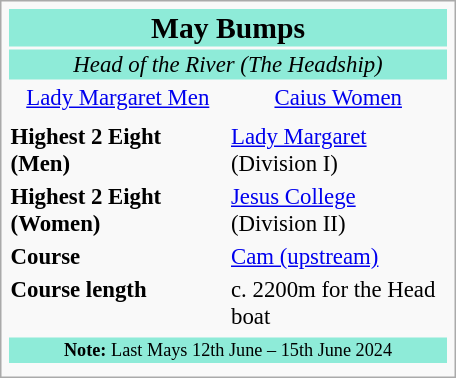<table class="infobox" style="width: 20em; font-size: 95%;">
<tr>
<td colspan="2" style="text-align: center; font-size: 130%;background: #8EEBD8;color:black"><strong>May Bumps</strong></td>
</tr>
<tr>
<td colspan="2" style="text-align: center; font-size: 100%; background: #8EEBD8; color:black"><em>Head of the River (The Headship)</em></td>
</tr>
<tr>
<td style="text-align: center"><a href='#'>Lady Margaret Men</a></td>
<td style="text-align: center"><a href='#'>Caius Women</a></td>
</tr>
<tr>
<td style="width:25%; vertical-align:middle; text-align:center;"></td>
<td style="width:25%; vertical-align:middle; text-align:center;"></td>
</tr>
<tr>
<td><strong>Highest 2 Eight (Men)</strong></td>
<td><a href='#'>Lady Margaret</a> (Division I)</td>
</tr>
<tr>
<td><strong>Highest 2 Eight (Women)</strong></td>
<td><a href='#'>Jesus College</a> (Division II)</td>
</tr>
<tr>
<td><strong>Course</strong></td>
<td><a href='#'>Cam (upstream)</a></td>
</tr>
<tr>
<td><strong>Course length</strong></td>
<td>c. 2200m for the Head boat</td>
</tr>
<tr>
</tr>
<tr>
<td colspan="2" style="text-align: center; font-size: 80%; background: #8EEBD8; color:black"><strong>Note:</strong> Last Mays 12th June – 15th June 2024</td>
</tr>
<tr>
<td colspan="2" style="text-align: center"></td>
</tr>
</table>
